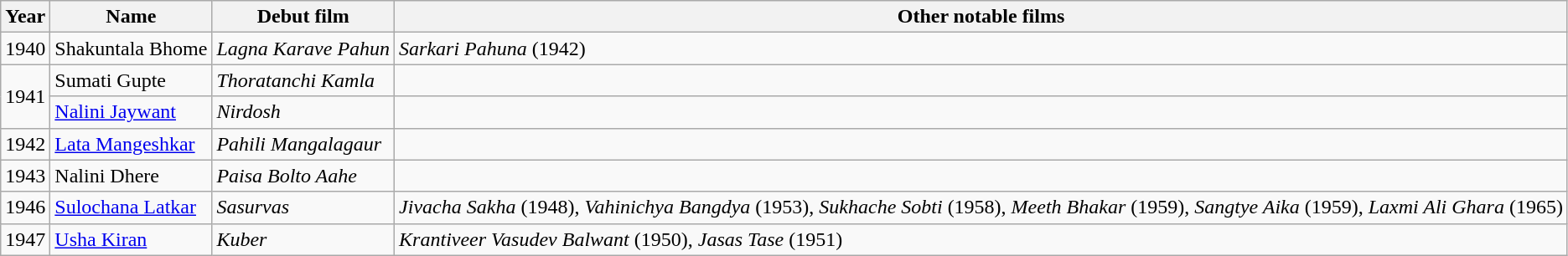<table class="wikitable">
<tr>
<th>Year</th>
<th>Name</th>
<th>Debut film</th>
<th>Other notable films</th>
</tr>
<tr>
<td>1940</td>
<td>Shakuntala Bhome</td>
<td><em>Lagna Karave Pahun</em></td>
<td><em>Sarkari Pahuna</em> (1942)</td>
</tr>
<tr>
<td rowspan="2">1941</td>
<td>Sumati Gupte</td>
<td><em>Thoratanchi Kamla</em></td>
<td></td>
</tr>
<tr>
<td><a href='#'>Nalini Jaywant</a></td>
<td><em>Nirdosh</em></td>
<td></td>
</tr>
<tr>
<td>1942</td>
<td><a href='#'>Lata Mangeshkar</a></td>
<td><em>Pahili Mangalagaur</em></td>
<td></td>
</tr>
<tr>
<td>1943</td>
<td>Nalini Dhere</td>
<td><em>Paisa Bolto Aahe</em></td>
<td></td>
</tr>
<tr>
<td>1946</td>
<td><a href='#'>Sulochana Latkar</a></td>
<td><em>Sasurvas</em></td>
<td><em>Jivacha Sakha</em> (1948), <em>Vahinichya Bangdya</em> (1953), <em>Sukhache Sobti</em> (1958), <em>Meeth Bhakar</em> (1959), <em>Sangtye Aika</em> (1959), <em>Laxmi Ali Ghara</em> (1965)</td>
</tr>
<tr>
<td>1947</td>
<td><a href='#'>Usha Kiran</a></td>
<td><em>Kuber</em></td>
<td><em>Krantiveer Vasudev Balwant</em> (1950), <em>Jasas Tase</em> (1951)</td>
</tr>
</table>
